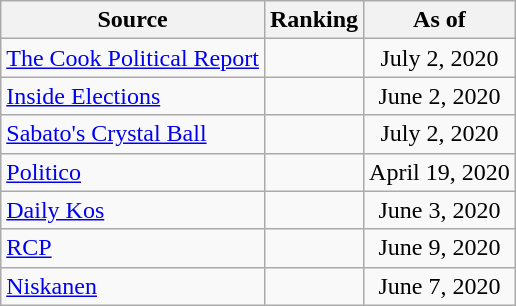<table class="wikitable" style="text-align:center">
<tr>
<th>Source</th>
<th>Ranking</th>
<th>As of</th>
</tr>
<tr>
<td align=left><a href='#'>The Cook Political Report</a></td>
<td></td>
<td>July 2, 2020</td>
</tr>
<tr>
<td align=left><a href='#'>Inside Elections</a></td>
<td></td>
<td>June 2, 2020</td>
</tr>
<tr>
<td align=left><a href='#'>Sabato's Crystal Ball</a></td>
<td></td>
<td>July 2, 2020</td>
</tr>
<tr>
<td align="left"><a href='#'>Politico</a></td>
<td></td>
<td>April 19, 2020</td>
</tr>
<tr>
<td align="left"><a href='#'>Daily Kos</a></td>
<td></td>
<td>June 3, 2020</td>
</tr>
<tr>
<td align="left"><a href='#'>RCP</a></td>
<td></td>
<td>June 9, 2020</td>
</tr>
<tr>
<td align="left"><a href='#'>Niskanen</a></td>
<td></td>
<td>June 7, 2020</td>
</tr>
</table>
